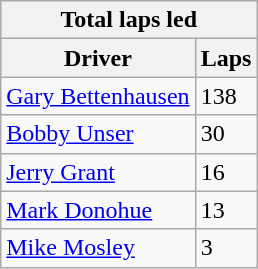<table class="wikitable">
<tr>
<th colspan=2>Total laps led</th>
</tr>
<tr>
<th>Driver</th>
<th>Laps</th>
</tr>
<tr>
<td><a href='#'>Gary Bettenhausen</a></td>
<td>138</td>
</tr>
<tr>
<td><a href='#'>Bobby Unser</a></td>
<td>30</td>
</tr>
<tr>
<td><a href='#'>Jerry Grant</a></td>
<td>16</td>
</tr>
<tr>
<td><a href='#'>Mark Donohue</a></td>
<td>13</td>
</tr>
<tr>
<td><a href='#'>Mike Mosley</a></td>
<td>3</td>
</tr>
</table>
